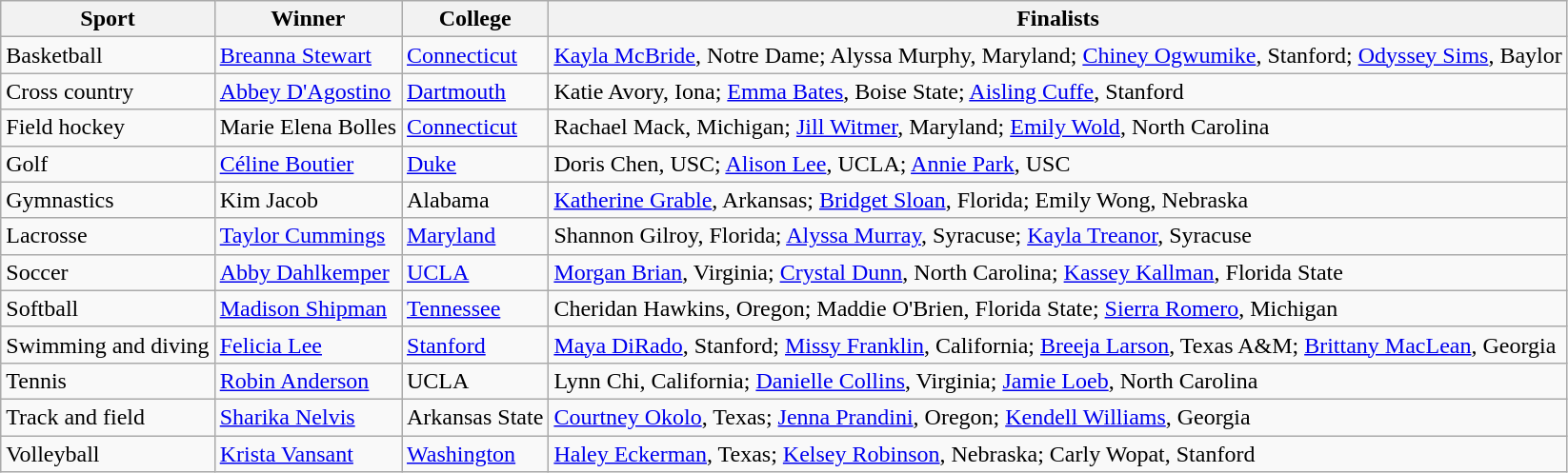<table class="wikitable">
<tr>
<th>Sport</th>
<th>Winner</th>
<th>College</th>
<th>Finalists</th>
</tr>
<tr>
<td>Basketball</td>
<td><a href='#'>Breanna Stewart</a></td>
<td><a href='#'>Connecticut</a></td>
<td><a href='#'>Kayla McBride</a>, Notre Dame; Alyssa Murphy, Maryland; <a href='#'>Chiney Ogwumike</a>, Stanford; <a href='#'>Odyssey Sims</a>, Baylor</td>
</tr>
<tr>
<td>Cross country</td>
<td><a href='#'>Abbey D'Agostino</a></td>
<td><a href='#'>Dartmouth</a></td>
<td>Katie Avory, Iona; <a href='#'>Emma Bates</a>, Boise State; <a href='#'>Aisling Cuffe</a>, Stanford</td>
</tr>
<tr>
<td>Field hockey</td>
<td>Marie Elena Bolles</td>
<td><a href='#'>Connecticut</a></td>
<td>Rachael Mack, Michigan; <a href='#'>Jill Witmer</a>, Maryland; <a href='#'>Emily Wold</a>, North Carolina</td>
</tr>
<tr>
<td>Golf</td>
<td><a href='#'>Céline Boutier</a></td>
<td><a href='#'>Duke</a></td>
<td>Doris Chen, USC; <a href='#'>Alison Lee</a>, UCLA; <a href='#'>Annie Park</a>, USC</td>
</tr>
<tr>
<td>Gymnastics</td>
<td>Kim Jacob</td>
<td>Alabama</td>
<td><a href='#'>Katherine Grable</a>, Arkansas; <a href='#'>Bridget Sloan</a>, Florida; Emily Wong, Nebraska</td>
</tr>
<tr>
<td>Lacrosse</td>
<td><a href='#'>Taylor Cummings</a></td>
<td><a href='#'>Maryland</a></td>
<td>Shannon Gilroy, Florida; <a href='#'>Alyssa Murray</a>, Syracuse; <a href='#'>Kayla Treanor</a>, Syracuse</td>
</tr>
<tr>
<td>Soccer</td>
<td><a href='#'>Abby Dahlkemper</a></td>
<td><a href='#'>UCLA</a></td>
<td><a href='#'>Morgan Brian</a>, Virginia; <a href='#'>Crystal Dunn</a>, North Carolina; <a href='#'>Kassey Kallman</a>, Florida State</td>
</tr>
<tr>
<td>Softball</td>
<td><a href='#'>Madison Shipman</a></td>
<td><a href='#'>Tennessee</a></td>
<td>Cheridan Hawkins, Oregon; Maddie O'Brien, Florida State; <a href='#'>Sierra Romero</a>, Michigan</td>
</tr>
<tr>
<td>Swimming and diving</td>
<td><a href='#'>Felicia Lee</a></td>
<td><a href='#'>Stanford</a></td>
<td><a href='#'>Maya DiRado</a>, Stanford; <a href='#'>Missy Franklin</a>, California; <a href='#'>Breeja Larson</a>, Texas A&M; <a href='#'>Brittany MacLean</a>, Georgia</td>
</tr>
<tr>
<td>Tennis</td>
<td><a href='#'>Robin Anderson</a></td>
<td>UCLA</td>
<td>Lynn Chi, California; <a href='#'>Danielle Collins</a>, Virginia; <a href='#'>Jamie Loeb</a>, North Carolina</td>
</tr>
<tr>
<td>Track and field</td>
<td><a href='#'>Sharika Nelvis</a></td>
<td>Arkansas State</td>
<td><a href='#'>Courtney Okolo</a>, Texas; <a href='#'>Jenna Prandini</a>, Oregon; <a href='#'>Kendell Williams</a>, Georgia</td>
</tr>
<tr>
<td>Volleyball</td>
<td><a href='#'>Krista Vansant</a></td>
<td><a href='#'>Washington</a></td>
<td><a href='#'>Haley Eckerman</a>, Texas; <a href='#'>Kelsey Robinson</a>, Nebraska; Carly Wopat, Stanford</td>
</tr>
</table>
